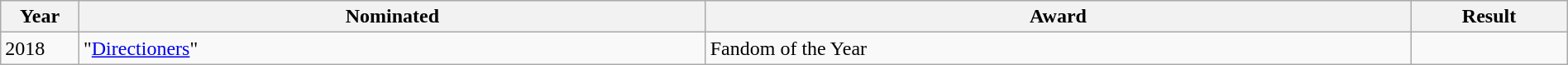<table class="wikitable" style="width:100%;">
<tr>
<th width=5%>Year</th>
<th style="width:40%;">Nominated</th>
<th style="width:45%;">Award</th>
<th style="width:10%;">Result</th>
</tr>
<tr>
<td>2018</td>
<td>"<a href='#'>Directioners</a>"</td>
<td>Fandom of the Year</td>
<td></td>
</tr>
</table>
